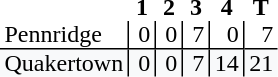<table style="border-collapse: collapse;">
<tr>
<th style="text-align: left;"></th>
<th style="text-align: center; padding: 0px 3px 0px 3px; width:12px;">1</th>
<th style="text-align: center; padding: 0px 3px 0px 3px; width:12px;">2</th>
<th style="text-align: center; padding: 0px 3px 0px 3px; width:12px;">3</th>
<th style="text-align: center; padding: 0px 3px 0px 3px; width:12px;">4</th>
<th style="text-align: center; padding: 0px 3px 0px 3px; width:12px;">T</th>
</tr>
<tr>
<td style="text-align: left; border-bottom: 1px solid black; padding: 0px 3px 0px 3px;">Pennridge</td>
<td style="border-left: 1px solid black; border-bottom: 1px solid black; text-align: right; padding: 0px 3px 0px 3px;">0</td>
<td style="border-left: 1px solid black; border-bottom: 1px solid black; text-align: right; padding: 0px 3px 0px 3px;">0</td>
<td style="border-left: 1px solid black; border-bottom: 1px solid black; text-align: right; padding: 0px 3px 0px 3px;">7</td>
<td style="border-left: 1px solid black; border-bottom: 1px solid black; text-align: right; padding: 0px 3px 0px 3px;">0</td>
<td style="border-left: 1px solid black; border-bottom: 1px solid black; text-align: right; padding: 0px 3px 0px 3px;">7</td>
</tr>
<tr>
<td style="background: #f8f9fa; text-align: left; padding: 0px 3px 0px 3px;">Quakertown</td>
<td style="background: #f8f9fa; border-left: 1px solid black; text-align: right; padding: 0px 3px 0px 3px;">0</td>
<td style="background: #f8f9fa; border-left: 1px solid black; text-align: right; padding: 0px 3px 0px 3px;">0</td>
<td style="background: #f8f9fa; border-left: 1px solid black; text-align: right; padding: 0px 3px 0px 3px;">7</td>
<td style="background: #f8f9fa; border-left: 1px solid black; text-align: right; padding: 0px 3px 0px 3px;">14</td>
<td style="background: #f8f9fa; border-left: 1px solid black; text-align: right; padding: 0px 3px 0px 3px;">21</td>
</tr>
</table>
